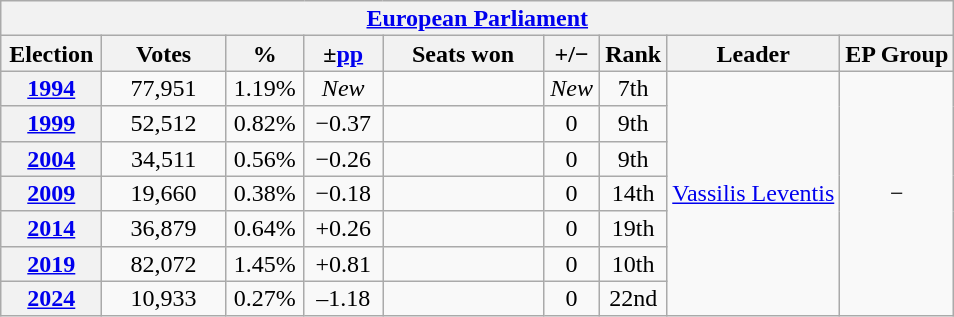<table class="wikitable" style="text-align:center; font-size:100%; line-height:16px;">
<tr>
<th colspan="9"><a href='#'>European Parliament</a></th>
</tr>
<tr>
<th width="60">Election</th>
<th width="75">Votes</th>
<th width="45">%</th>
<th width="45">±<a href='#'>pp</a></th>
<th width="100">Seats won</th>
<th width="30">+/−</th>
<th width="30">Rank</th>
<th>Leader</th>
<th>EP Group</th>
</tr>
<tr>
<th><a href='#'>1994</a></th>
<td>77,951</td>
<td>1.19%</td>
<td><em>New</em></td>
<td></td>
<td><em>New</em></td>
<td>7th</td>
<td rowspan="7"><a href='#'>Vassilis Leventis</a></td>
<td rowspan="7">−</td>
</tr>
<tr>
<th><a href='#'>1999</a></th>
<td>52,512</td>
<td>0.82%</td>
<td>−0.37</td>
<td></td>
<td> 0</td>
<td>9th</td>
</tr>
<tr>
<th><a href='#'>2004</a></th>
<td>34,511</td>
<td>0.56%</td>
<td>−0.26</td>
<td></td>
<td> 0</td>
<td>9th</td>
</tr>
<tr>
<th><a href='#'>2009</a></th>
<td>19,660</td>
<td>0.38%</td>
<td>−0.18</td>
<td></td>
<td> 0</td>
<td>14th</td>
</tr>
<tr>
<th><a href='#'>2014</a></th>
<td>36,879</td>
<td>0.64%</td>
<td>+0.26</td>
<td></td>
<td> 0</td>
<td>19th</td>
</tr>
<tr>
<th><a href='#'>2019</a></th>
<td>82,072</td>
<td>1.45%</td>
<td>+0.81</td>
<td></td>
<td> 0</td>
<td>10th</td>
</tr>
<tr>
<th><a href='#'>2024</a></th>
<td>10,933</td>
<td>0.27%</td>
<td>–1.18</td>
<td></td>
<td> 0</td>
<td>22nd</td>
</tr>
</table>
